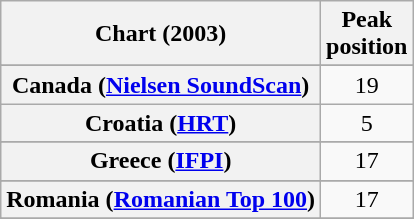<table class="wikitable sortable plainrowheaders" style="text-align:center">
<tr>
<th scope="col">Chart (2003)</th>
<th scope="col">Peak<br>position</th>
</tr>
<tr>
</tr>
<tr>
</tr>
<tr>
</tr>
<tr>
</tr>
<tr>
</tr>
<tr>
<th scope="row">Canada (<a href='#'>Nielsen SoundScan</a>)</th>
<td>19</td>
</tr>
<tr>
<th scope=row>Croatia (<a href='#'>HRT</a>)</th>
<td>5</td>
</tr>
<tr>
</tr>
<tr>
</tr>
<tr>
</tr>
<tr>
<th scope="row">Greece (<a href='#'>IFPI</a>)</th>
<td>17</td>
</tr>
<tr>
</tr>
<tr>
</tr>
<tr>
</tr>
<tr>
</tr>
<tr>
</tr>
<tr>
<th scope="row">Romania (<a href='#'>Romanian Top 100</a>)</th>
<td>17</td>
</tr>
<tr>
</tr>
<tr>
</tr>
<tr>
</tr>
<tr>
</tr>
<tr>
</tr>
<tr>
</tr>
<tr>
</tr>
<tr>
</tr>
<tr>
</tr>
</table>
